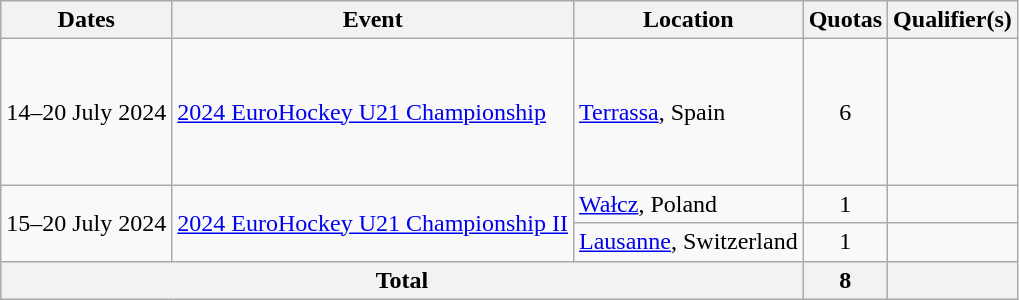<table class="wikitable">
<tr>
<th>Dates</th>
<th>Event</th>
<th>Location</th>
<th>Quotas</th>
<th>Qualifier(s)</th>
</tr>
<tr>
<td>14–20 July 2024</td>
<td><a href='#'>2024 EuroHockey U21 Championship</a></td>
<td><a href='#'>Terrassa</a>, Spain</td>
<td align=center>6</td>
<td><br><br><br><br><br></td>
</tr>
<tr>
<td rowspan=2>15–20 July 2024</td>
<td rowspan=2><a href='#'>2024 EuroHockey U21 Championship II</a></td>
<td><a href='#'>Wałcz</a>, Poland</td>
<td align=center>1</td>
<td></td>
</tr>
<tr>
<td><a href='#'>Lausanne</a>, Switzerland</td>
<td align=center>1</td>
<td></td>
</tr>
<tr>
<th colspan=3>Total</th>
<th>8</th>
<th></th>
</tr>
</table>
